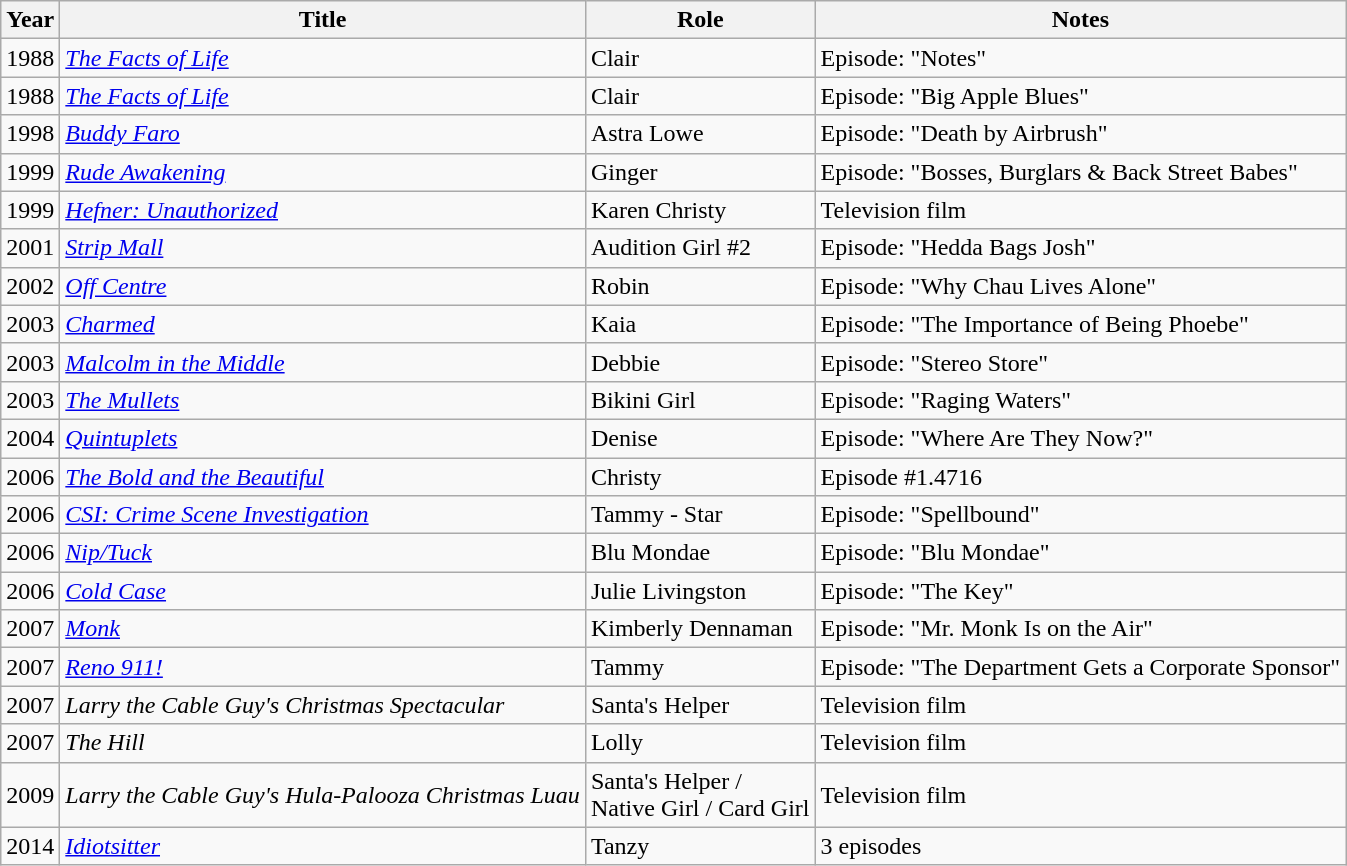<table class="wikitable sortable">
<tr>
<th>Year</th>
<th>Title</th>
<th>Role</th>
<th>Notes</th>
</tr>
<tr>
<td>1988</td>
<td><em><a href='#'>The Facts of Life</a></em></td>
<td>Clair</td>
<td>Episode: "Notes"</td>
</tr>
<tr>
<td>1988</td>
<td><em><a href='#'>The Facts of Life</a></em></td>
<td>Clair</td>
<td>Episode: "Big Apple Blues"</td>
</tr>
<tr>
<td>1998</td>
<td><em><a href='#'>Buddy Faro</a></em></td>
<td>Astra Lowe</td>
<td>Episode: "Death by Airbrush"</td>
</tr>
<tr>
<td>1999</td>
<td><a href='#'><em>Rude Awakening</em></a></td>
<td>Ginger</td>
<td>Episode: "Bosses, Burglars & Back Street Babes"</td>
</tr>
<tr>
<td>1999</td>
<td><em><a href='#'>Hefner: Unauthorized</a></em></td>
<td>Karen Christy</td>
<td>Television film</td>
</tr>
<tr>
<td>2001</td>
<td><em><a href='#'>Strip Mall</a></em></td>
<td>Audition Girl #2</td>
<td>Episode: "Hedda Bags Josh"</td>
</tr>
<tr>
<td>2002</td>
<td><em><a href='#'>Off Centre</a></em></td>
<td>Robin</td>
<td>Episode: "Why Chau Lives Alone"</td>
</tr>
<tr>
<td>2003</td>
<td><em><a href='#'>Charmed</a></em></td>
<td>Kaia</td>
<td>Episode: "The Importance of Being Phoebe"</td>
</tr>
<tr>
<td>2003</td>
<td><em><a href='#'>Malcolm in the Middle</a></em></td>
<td>Debbie</td>
<td>Episode: "Stereo Store"</td>
</tr>
<tr>
<td>2003</td>
<td><em><a href='#'>The Mullets</a></em></td>
<td>Bikini Girl</td>
<td>Episode: "Raging Waters"</td>
</tr>
<tr>
<td>2004</td>
<td><em><a href='#'>Quintuplets</a></em></td>
<td>Denise</td>
<td>Episode: "Where Are They Now?"</td>
</tr>
<tr>
<td>2006</td>
<td><em><a href='#'>The Bold and the Beautiful</a></em></td>
<td>Christy</td>
<td>Episode #1.4716</td>
</tr>
<tr>
<td>2006</td>
<td><em><a href='#'>CSI: Crime Scene Investigation</a></em></td>
<td>Tammy - Star</td>
<td>Episode: "Spellbound"</td>
</tr>
<tr>
<td>2006</td>
<td><em><a href='#'>Nip/Tuck</a></em></td>
<td>Blu Mondae</td>
<td>Episode: "Blu Mondae"</td>
</tr>
<tr>
<td>2006</td>
<td><em><a href='#'>Cold Case</a></em></td>
<td>Julie Livingston</td>
<td>Episode: "The Key"</td>
</tr>
<tr>
<td>2007</td>
<td><a href='#'><em>Monk</em></a></td>
<td>Kimberly Dennaman</td>
<td>Episode: "Mr. Monk Is on the Air"</td>
</tr>
<tr>
<td>2007</td>
<td><em><a href='#'>Reno 911!</a></em></td>
<td>Tammy</td>
<td>Episode: "The Department Gets a Corporate Sponsor"</td>
</tr>
<tr>
<td>2007</td>
<td><em>Larry the Cable Guy's Christmas Spectacular</em></td>
<td>Santa's Helper</td>
<td>Television film</td>
</tr>
<tr>
<td>2007</td>
<td><em>The Hill</em></td>
<td>Lolly</td>
<td>Television film</td>
</tr>
<tr>
<td>2009</td>
<td><em>Larry the Cable Guy's Hula-Palooza Christmas Luau</em></td>
<td>Santa's Helper /<br>Native Girl / Card Girl</td>
<td>Television film</td>
</tr>
<tr>
<td>2014</td>
<td><em><a href='#'>Idiotsitter</a></em></td>
<td>Tanzy</td>
<td>3 episodes</td>
</tr>
</table>
